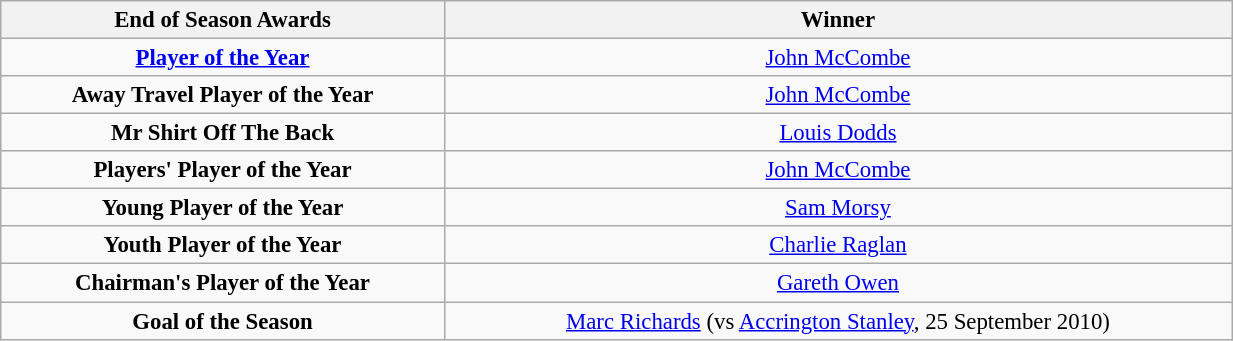<table class="wikitable" style="text-align:center; font-size:95%;width:65%; text-align:left">
<tr>
<th>End of Season Awards</th>
<th>Winner</th>
</tr>
<tr --->
<td align="center"><strong><a href='#'>Player of the Year</a></strong></td>
<td align="center"><a href='#'>John McCombe</a></td>
</tr>
<tr --->
<td align="center"><strong>Away Travel Player of the Year</strong></td>
<td align="center"><a href='#'>John McCombe</a></td>
</tr>
<tr --->
<td align="center"><strong>Mr Shirt Off The Back</strong></td>
<td align="center"><a href='#'>Louis Dodds</a></td>
</tr>
<tr --->
<td align="center"><strong>Players' Player of the Year</strong></td>
<td align="center"><a href='#'>John McCombe</a></td>
</tr>
<tr --->
<td align="center"><strong>Young Player of the Year</strong></td>
<td align="center"><a href='#'>Sam Morsy</a></td>
</tr>
<tr --->
<td align="center"><strong>Youth Player of the Year</strong></td>
<td align="center"><a href='#'>Charlie Raglan</a></td>
</tr>
<tr --->
<td align="center"><strong>Chairman's Player of the Year</strong></td>
<td align="center"><a href='#'>Gareth Owen</a></td>
</tr>
<tr --->
<td align="center"><strong>Goal of the Season</strong></td>
<td align="center"><a href='#'>Marc Richards</a> (vs <a href='#'>Accrington Stanley</a>, 25 September 2010)</td>
</tr>
</table>
